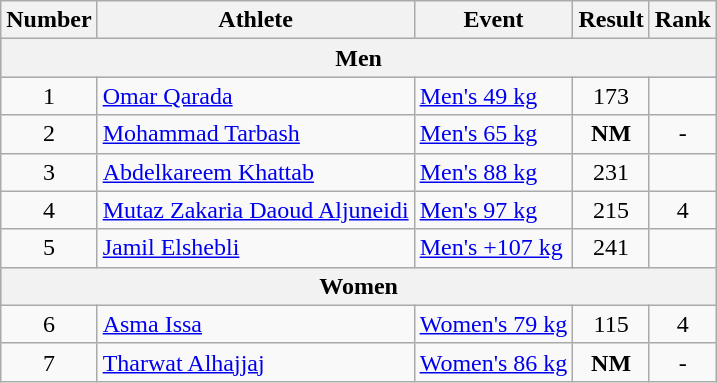<table class="wikitable" style="font-size:100%">
<tr>
<th>Number</th>
<th>Athlete</th>
<th>Event</th>
<th>Result</th>
<th>Rank</th>
</tr>
<tr style="background:#9acdff;">
<th colspan=5>Men</th>
</tr>
<tr>
<td align=center>1</td>
<td><a href='#'>Omar Qarada</a></td>
<td><a href='#'>Men's 49 kg</a></td>
<td align=center>173</td>
<td align=center></td>
</tr>
<tr>
<td align=center>2</td>
<td><a href='#'>Mohammad Tarbash</a></td>
<td><a href='#'>Men's 65 kg</a></td>
<td align=center><strong>NM</strong></td>
<td align=center>-</td>
</tr>
<tr>
<td align=center>3</td>
<td><a href='#'>Abdelkareem Khattab</a></td>
<td><a href='#'>Men's 88 kg</a></td>
<td align=center>231</td>
<td align=center></td>
</tr>
<tr>
<td align=center>4</td>
<td><a href='#'>Mutaz Zakaria Daoud Aljuneidi</a></td>
<td><a href='#'>Men's 97 kg</a></td>
<td align=center>215</td>
<td align=center>4</td>
</tr>
<tr>
<td align=center>5</td>
<td><a href='#'>Jamil Elshebli</a></td>
<td><a href='#'>Men's +107 kg</a></td>
<td align=center>241</td>
<td align=center></td>
</tr>
<tr style="background:#9acdff;">
<th colspan=5>Women</th>
</tr>
<tr>
<td align=center>6</td>
<td><a href='#'>Asma Issa</a></td>
<td><a href='#'>Women's 79 kg</a></td>
<td align=center>115</td>
<td align=center>4</td>
</tr>
<tr>
<td align=center>7</td>
<td><a href='#'>Tharwat Alhajjaj</a></td>
<td><a href='#'>Women's 86 kg</a></td>
<td align=center><strong>NM</strong></td>
<td align=center>-</td>
</tr>
</table>
